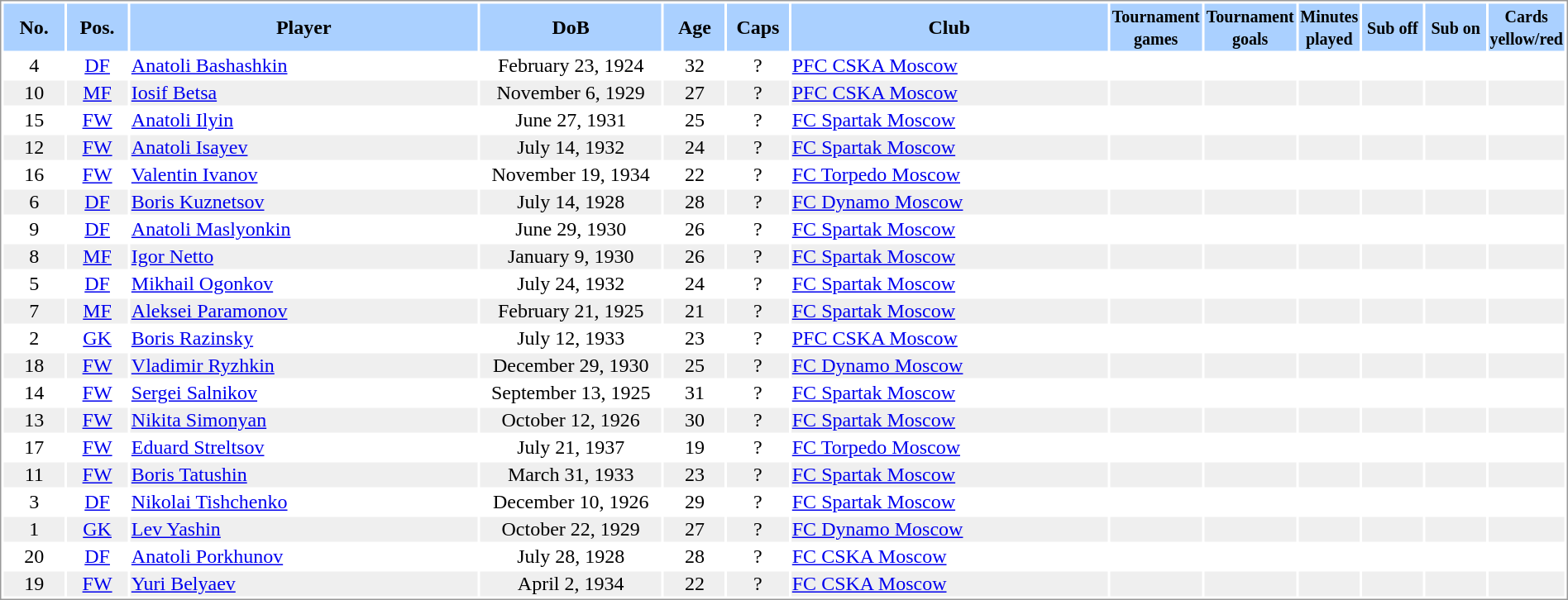<table border="0"  style="width:100%; border:1px solid #999; background:#fff; text-align:center;">
<tr style="text-align:center; background:#aad0ff;">
<th width=4%>No.</th>
<th width=4%>Pos.</th>
<th width=23%>Player</th>
<th width=12%>DoB</th>
<th width=4%>Age</th>
<th width=4%>Caps</th>
<th width=21%>Club</th>
<th width=6%><small>Tournament<br>games</small></th>
<th width=6%><small>Tournament<br>goals</small></th>
<th width=4%><small>Minutes<br>played</small></th>
<th width=4%><small>Sub off</small></th>
<th width=4%><small>Sub on</small></th>
<th width=4%><small>Cards<br>yellow/red</small></th>
</tr>
<tr>
<td>4</td>
<td><a href='#'>DF</a></td>
<td align="left"><a href='#'>Anatoli Bashashkin</a></td>
<td>February 23, 1924</td>
<td>32</td>
<td>?</td>
<td align="left"> <a href='#'>PFC CSKA Moscow</a></td>
<td></td>
<td></td>
<td></td>
<td></td>
<td></td>
<td></td>
</tr>
<tr style="background:#efefef;">
<td>10</td>
<td><a href='#'>MF</a></td>
<td align="left"><a href='#'>Iosif Betsa</a></td>
<td>November 6, 1929</td>
<td>27</td>
<td>?</td>
<td align="left"> <a href='#'>PFC CSKA Moscow</a></td>
<td></td>
<td></td>
<td></td>
<td></td>
<td></td>
<td></td>
</tr>
<tr>
<td>15</td>
<td><a href='#'>FW</a></td>
<td align="left"><a href='#'>Anatoli Ilyin</a></td>
<td>June 27, 1931</td>
<td>25</td>
<td>?</td>
<td align="left"> <a href='#'>FC Spartak Moscow</a></td>
<td></td>
<td></td>
<td></td>
<td></td>
<td></td>
<td></td>
</tr>
<tr style="background:#efefef;">
<td>12</td>
<td><a href='#'>FW</a></td>
<td align="left"><a href='#'>Anatoli Isayev</a></td>
<td>July 14, 1932</td>
<td>24</td>
<td>?</td>
<td align="left"> <a href='#'>FC Spartak Moscow</a></td>
<td></td>
<td></td>
<td></td>
<td></td>
<td></td>
<td></td>
</tr>
<tr>
<td>16</td>
<td><a href='#'>FW</a></td>
<td align="left"><a href='#'>Valentin Ivanov</a></td>
<td>November 19, 1934</td>
<td>22</td>
<td>?</td>
<td align="left"> <a href='#'>FC Torpedo Moscow</a></td>
<td></td>
<td></td>
<td></td>
<td></td>
<td></td>
<td></td>
</tr>
<tr style="background:#efefef;">
<td>6</td>
<td><a href='#'>DF</a></td>
<td align="left"><a href='#'>Boris Kuznetsov</a></td>
<td>July 14, 1928</td>
<td>28</td>
<td>?</td>
<td align="left"> <a href='#'>FC Dynamo Moscow</a></td>
<td></td>
<td></td>
<td></td>
<td></td>
<td></td>
<td></td>
</tr>
<tr>
<td>9</td>
<td><a href='#'>DF</a></td>
<td align="left"><a href='#'>Anatoli Maslyonkin</a></td>
<td>June 29, 1930</td>
<td>26</td>
<td>?</td>
<td align="left"> <a href='#'>FC Spartak Moscow</a></td>
<td></td>
<td></td>
<td></td>
<td></td>
<td></td>
<td></td>
</tr>
<tr style="background:#efefef;">
<td>8</td>
<td><a href='#'>MF</a></td>
<td align="left"><a href='#'>Igor Netto</a></td>
<td>January 9, 1930</td>
<td>26</td>
<td>?</td>
<td align="left"> <a href='#'>FC Spartak Moscow</a></td>
<td></td>
<td></td>
<td></td>
<td></td>
<td></td>
<td></td>
</tr>
<tr>
<td>5</td>
<td><a href='#'>DF</a></td>
<td align="left"><a href='#'>Mikhail Ogonkov</a></td>
<td>July 24, 1932</td>
<td>24</td>
<td>?</td>
<td align="left"> <a href='#'>FC Spartak Moscow</a></td>
<td></td>
<td></td>
<td></td>
<td></td>
<td></td>
<td></td>
</tr>
<tr style="background:#efefef;">
<td>7</td>
<td><a href='#'>MF</a></td>
<td align="left"><a href='#'>Aleksei Paramonov</a></td>
<td>February 21, 1925</td>
<td>21</td>
<td>?</td>
<td align="left"> <a href='#'>FC Spartak Moscow</a></td>
<td></td>
<td></td>
<td></td>
<td></td>
<td></td>
<td></td>
</tr>
<tr>
<td>2</td>
<td><a href='#'>GK</a></td>
<td align="left"><a href='#'>Boris Razinsky</a></td>
<td>July 12, 1933</td>
<td>23</td>
<td>?</td>
<td align="left"> <a href='#'>PFC CSKA Moscow</a></td>
<td></td>
<td></td>
<td></td>
<td></td>
<td></td>
<td></td>
</tr>
<tr style="background:#efefef;">
<td>18</td>
<td><a href='#'>FW</a></td>
<td align="left"><a href='#'>Vladimir Ryzhkin</a></td>
<td>December 29, 1930</td>
<td>25</td>
<td>?</td>
<td align="left"> <a href='#'>FC Dynamo Moscow</a></td>
<td></td>
<td></td>
<td></td>
<td></td>
<td></td>
<td></td>
</tr>
<tr>
<td>14</td>
<td><a href='#'>FW</a></td>
<td align="left"><a href='#'>Sergei Salnikov</a></td>
<td>September 13, 1925</td>
<td>31</td>
<td>?</td>
<td align="left"> <a href='#'>FC Spartak Moscow</a></td>
<td></td>
<td></td>
<td></td>
<td></td>
<td></td>
<td></td>
</tr>
<tr style="background:#efefef;">
<td>13</td>
<td><a href='#'>FW</a></td>
<td align="left"><a href='#'>Nikita Simonyan</a></td>
<td>October 12, 1926</td>
<td>30</td>
<td>?</td>
<td align="left"> <a href='#'>FC Spartak Moscow</a></td>
<td></td>
<td></td>
<td></td>
<td></td>
<td></td>
<td></td>
</tr>
<tr>
<td>17</td>
<td><a href='#'>FW</a></td>
<td align="left"><a href='#'>Eduard Streltsov</a></td>
<td>July 21, 1937</td>
<td>19</td>
<td>?</td>
<td align="left"> <a href='#'>FC Torpedo Moscow</a></td>
<td></td>
<td></td>
<td></td>
<td></td>
<td></td>
<td></td>
</tr>
<tr style="background:#efefef;">
<td>11</td>
<td><a href='#'>FW</a></td>
<td align="left"><a href='#'>Boris Tatushin</a></td>
<td>March 31, 1933</td>
<td>23</td>
<td>?</td>
<td align="left"> <a href='#'>FC Spartak Moscow</a></td>
<td></td>
<td></td>
<td></td>
<td></td>
<td></td>
<td></td>
</tr>
<tr>
<td>3</td>
<td><a href='#'>DF</a></td>
<td align="left"><a href='#'>Nikolai Tishchenko</a></td>
<td>December 10, 1926</td>
<td>29</td>
<td>?</td>
<td align="left"> <a href='#'>FC Spartak Moscow</a></td>
<td></td>
<td></td>
<td></td>
<td></td>
<td></td>
<td></td>
</tr>
<tr style="background:#efefef;">
<td>1</td>
<td><a href='#'>GK</a></td>
<td align="left"><a href='#'>Lev Yashin</a></td>
<td>October 22, 1929</td>
<td>27</td>
<td>?</td>
<td align="left"> <a href='#'>FC Dynamo Moscow</a></td>
<td></td>
<td></td>
<td></td>
<td></td>
<td></td>
<td></td>
</tr>
<tr>
<td>20</td>
<td><a href='#'>DF</a></td>
<td align="left"><a href='#'>Anatoli Porkhunov</a></td>
<td>July 28, 1928</td>
<td>28</td>
<td>?</td>
<td align="left"> <a href='#'>FC CSKA Moscow</a></td>
<td></td>
<td></td>
<td></td>
<td></td>
<td></td>
<td></td>
</tr>
<tr style="background:#efefef;">
<td>19</td>
<td><a href='#'>FW</a></td>
<td align="left"><a href='#'>Yuri Belyaev</a></td>
<td>April 2, 1934</td>
<td>22</td>
<td>?</td>
<td align="left"> <a href='#'>FC CSKA Moscow</a></td>
<td></td>
<td></td>
<td></td>
<td></td>
<td></td>
<td></td>
</tr>
</table>
